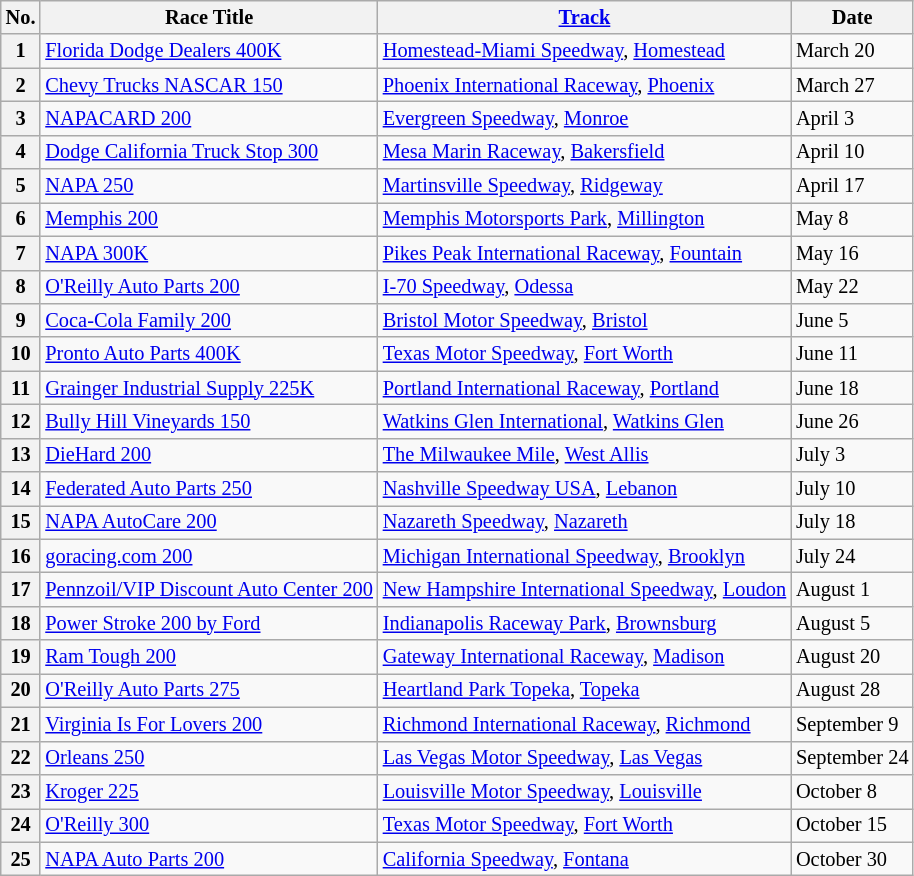<table class="wikitable" style="font-size:85%;">
<tr>
<th>No.</th>
<th>Race Title</th>
<th><a href='#'>Track</a></th>
<th>Date</th>
</tr>
<tr>
<th>1</th>
<td><a href='#'>Florida Dodge Dealers 400K</a></td>
<td><a href='#'>Homestead-Miami Speedway</a>, <a href='#'>Homestead</a></td>
<td>March 20</td>
</tr>
<tr>
<th>2</th>
<td><a href='#'>Chevy Trucks NASCAR 150</a></td>
<td><a href='#'>Phoenix International Raceway</a>, <a href='#'>Phoenix</a></td>
<td>March 27</td>
</tr>
<tr>
<th>3</th>
<td><a href='#'>NAPACARD 200</a></td>
<td><a href='#'>Evergreen Speedway</a>, <a href='#'>Monroe</a></td>
<td>April 3</td>
</tr>
<tr>
<th>4</th>
<td><a href='#'>Dodge California Truck Stop 300</a></td>
<td><a href='#'>Mesa Marin Raceway</a>, <a href='#'>Bakersfield</a></td>
<td>April 10</td>
</tr>
<tr>
<th>5</th>
<td><a href='#'>NAPA 250</a></td>
<td><a href='#'>Martinsville Speedway</a>, <a href='#'>Ridgeway</a></td>
<td>April 17</td>
</tr>
<tr>
<th>6</th>
<td><a href='#'>Memphis 200</a></td>
<td><a href='#'>Memphis Motorsports Park</a>, <a href='#'>Millington</a></td>
<td>May 8</td>
</tr>
<tr>
<th>7</th>
<td><a href='#'>NAPA 300K</a></td>
<td><a href='#'>Pikes Peak International Raceway</a>, <a href='#'>Fountain</a></td>
<td>May 16</td>
</tr>
<tr>
<th>8</th>
<td><a href='#'>O'Reilly Auto Parts 200</a></td>
<td><a href='#'>I-70 Speedway</a>, <a href='#'>Odessa</a></td>
<td>May 22</td>
</tr>
<tr>
<th>9</th>
<td><a href='#'>Coca-Cola Family 200</a></td>
<td><a href='#'>Bristol Motor Speedway</a>, <a href='#'>Bristol</a></td>
<td>June 5</td>
</tr>
<tr>
<th>10</th>
<td><a href='#'>Pronto Auto Parts 400K</a></td>
<td><a href='#'>Texas Motor Speedway</a>, <a href='#'>Fort Worth</a></td>
<td>June 11</td>
</tr>
<tr>
<th>11</th>
<td><a href='#'>Grainger Industrial Supply 225K</a></td>
<td><a href='#'>Portland International Raceway</a>, <a href='#'>Portland</a></td>
<td>June 18</td>
</tr>
<tr>
<th>12</th>
<td><a href='#'>Bully Hill Vineyards 150</a></td>
<td><a href='#'>Watkins Glen International</a>, <a href='#'>Watkins Glen</a></td>
<td>June 26</td>
</tr>
<tr>
<th>13</th>
<td><a href='#'>DieHard 200</a></td>
<td><a href='#'>The Milwaukee Mile</a>, <a href='#'>West Allis</a></td>
<td>July 3</td>
</tr>
<tr>
<th>14</th>
<td><a href='#'>Federated Auto Parts 250</a></td>
<td><a href='#'>Nashville Speedway USA</a>, <a href='#'>Lebanon</a></td>
<td>July 10</td>
</tr>
<tr>
<th>15</th>
<td><a href='#'>NAPA AutoCare 200</a></td>
<td><a href='#'>Nazareth Speedway</a>, <a href='#'>Nazareth</a></td>
<td>July 18</td>
</tr>
<tr>
<th>16</th>
<td><a href='#'>goracing.com 200</a></td>
<td><a href='#'>Michigan International Speedway</a>, <a href='#'>Brooklyn</a></td>
<td>July 24</td>
</tr>
<tr>
<th>17</th>
<td><a href='#'>Pennzoil/VIP Discount Auto Center 200</a></td>
<td><a href='#'>New Hampshire International Speedway</a>, <a href='#'>Loudon</a></td>
<td>August 1</td>
</tr>
<tr>
<th>18</th>
<td><a href='#'>Power Stroke 200 by Ford</a></td>
<td><a href='#'>Indianapolis Raceway Park</a>, <a href='#'>Brownsburg</a></td>
<td>August 5</td>
</tr>
<tr>
<th>19</th>
<td><a href='#'>Ram Tough 200</a></td>
<td><a href='#'>Gateway International Raceway</a>, <a href='#'>Madison</a></td>
<td>August 20</td>
</tr>
<tr>
<th>20</th>
<td><a href='#'>O'Reilly Auto Parts 275</a></td>
<td><a href='#'>Heartland Park Topeka</a>, <a href='#'>Topeka</a></td>
<td>August 28</td>
</tr>
<tr>
<th>21</th>
<td><a href='#'>Virginia Is For Lovers 200</a></td>
<td><a href='#'>Richmond International Raceway</a>, <a href='#'>Richmond</a></td>
<td>September 9</td>
</tr>
<tr>
<th>22</th>
<td><a href='#'>Orleans 250</a></td>
<td><a href='#'>Las Vegas Motor Speedway</a>, <a href='#'>Las Vegas</a></td>
<td>September 24</td>
</tr>
<tr>
<th>23</th>
<td><a href='#'>Kroger 225</a></td>
<td><a href='#'>Louisville Motor Speedway</a>, <a href='#'>Louisville</a></td>
<td>October 8</td>
</tr>
<tr>
<th>24</th>
<td><a href='#'>O'Reilly 300</a></td>
<td><a href='#'>Texas Motor Speedway</a>, <a href='#'>Fort Worth</a></td>
<td>October 15</td>
</tr>
<tr>
<th>25</th>
<td><a href='#'>NAPA Auto Parts 200</a></td>
<td><a href='#'>California Speedway</a>, <a href='#'>Fontana</a></td>
<td>October 30</td>
</tr>
</table>
